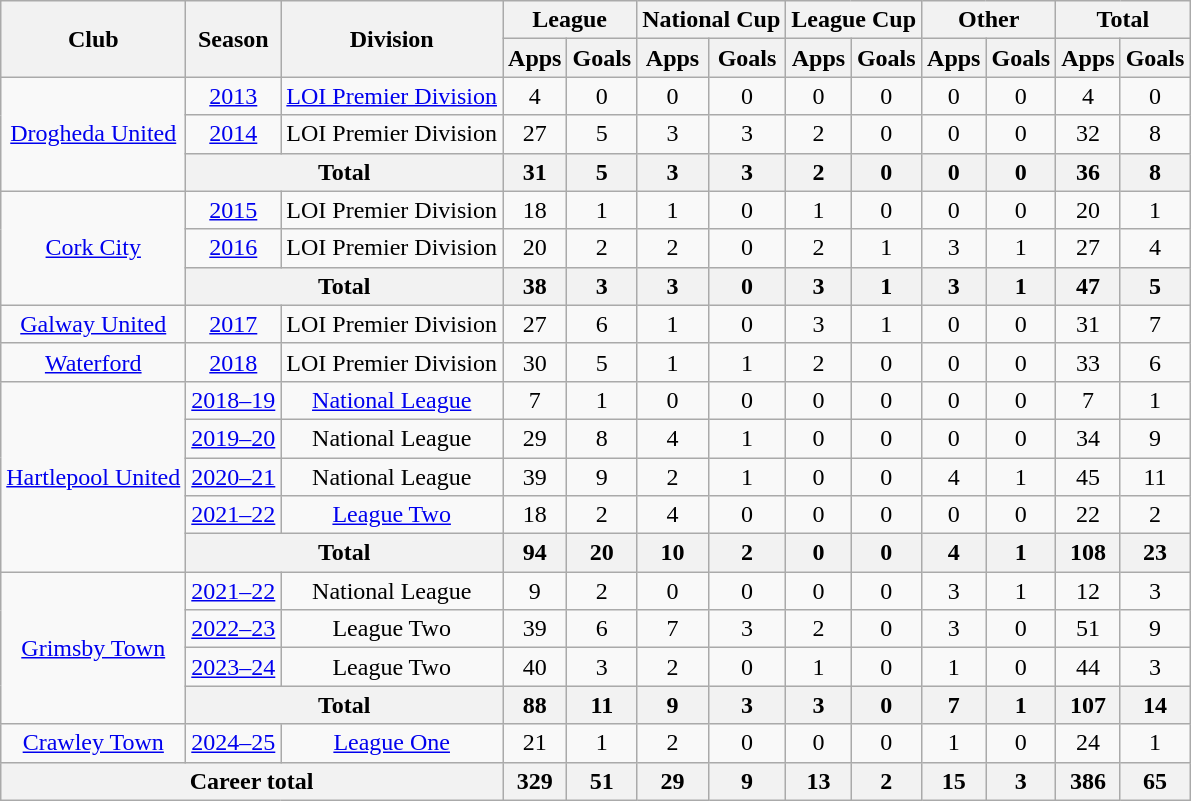<table class="wikitable" style="text-align:center">
<tr>
<th rowspan="2">Club</th>
<th rowspan="2">Season</th>
<th rowspan="2">Division</th>
<th colspan="2">League</th>
<th colspan="2">National Cup</th>
<th colspan="2">League Cup</th>
<th colspan="2">Other</th>
<th colspan="2">Total</th>
</tr>
<tr>
<th>Apps</th>
<th>Goals</th>
<th>Apps</th>
<th>Goals</th>
<th>Apps</th>
<th>Goals</th>
<th>Apps</th>
<th>Goals</th>
<th>Apps</th>
<th>Goals</th>
</tr>
<tr>
<td rowspan="3"><a href='#'>Drogheda United</a></td>
<td><a href='#'>2013</a></td>
<td><a href='#'>LOI Premier Division</a></td>
<td>4</td>
<td>0</td>
<td>0</td>
<td>0</td>
<td>0</td>
<td>0</td>
<td>0</td>
<td>0</td>
<td>4</td>
<td>0</td>
</tr>
<tr>
<td><a href='#'>2014</a></td>
<td>LOI Premier Division</td>
<td>27</td>
<td>5</td>
<td>3</td>
<td>3</td>
<td>2</td>
<td>0</td>
<td>0</td>
<td>0</td>
<td>32</td>
<td>8</td>
</tr>
<tr>
<th colspan="2">Total</th>
<th>31</th>
<th>5</th>
<th>3</th>
<th>3</th>
<th>2</th>
<th>0</th>
<th>0</th>
<th>0</th>
<th>36</th>
<th>8</th>
</tr>
<tr>
<td rowspan="3"><a href='#'>Cork City</a></td>
<td><a href='#'>2015</a></td>
<td>LOI Premier Division</td>
<td>18</td>
<td>1</td>
<td>1</td>
<td>0</td>
<td>1</td>
<td>0</td>
<td>0</td>
<td>0</td>
<td>20</td>
<td>1</td>
</tr>
<tr>
<td><a href='#'>2016</a></td>
<td>LOI Premier Division</td>
<td>20</td>
<td>2</td>
<td>2</td>
<td>0</td>
<td>2</td>
<td>1</td>
<td>3</td>
<td>1</td>
<td>27</td>
<td>4</td>
</tr>
<tr>
<th colspan="2">Total</th>
<th>38</th>
<th>3</th>
<th>3</th>
<th>0</th>
<th>3</th>
<th>1</th>
<th>3</th>
<th>1</th>
<th>47</th>
<th>5</th>
</tr>
<tr>
<td><a href='#'>Galway United</a></td>
<td><a href='#'>2017</a></td>
<td>LOI Premier Division</td>
<td>27</td>
<td>6</td>
<td>1</td>
<td>0</td>
<td>3</td>
<td>1</td>
<td>0</td>
<td>0</td>
<td>31</td>
<td>7</td>
</tr>
<tr>
<td><a href='#'>Waterford</a></td>
<td><a href='#'>2018</a></td>
<td>LOI Premier Division</td>
<td>30</td>
<td>5</td>
<td>1</td>
<td>1</td>
<td>2</td>
<td>0</td>
<td>0</td>
<td>0</td>
<td>33</td>
<td>6</td>
</tr>
<tr>
<td rowspan="5"><a href='#'>Hartlepool United</a></td>
<td><a href='#'>2018–19</a></td>
<td><a href='#'>National League</a></td>
<td>7</td>
<td>1</td>
<td>0</td>
<td>0</td>
<td>0</td>
<td>0</td>
<td>0</td>
<td>0</td>
<td>7</td>
<td>1</td>
</tr>
<tr>
<td><a href='#'>2019–20</a></td>
<td>National League</td>
<td>29</td>
<td>8</td>
<td>4</td>
<td>1</td>
<td>0</td>
<td>0</td>
<td>0</td>
<td>0</td>
<td>34</td>
<td>9</td>
</tr>
<tr>
<td><a href='#'>2020–21</a></td>
<td>National League</td>
<td>39</td>
<td>9</td>
<td>2</td>
<td>1</td>
<td>0</td>
<td>0</td>
<td>4</td>
<td>1</td>
<td>45</td>
<td>11</td>
</tr>
<tr>
<td><a href='#'>2021–22</a></td>
<td><a href='#'>League Two</a></td>
<td>18</td>
<td>2</td>
<td>4</td>
<td>0</td>
<td>0</td>
<td>0</td>
<td>0</td>
<td>0</td>
<td>22</td>
<td>2</td>
</tr>
<tr>
<th colspan="2">Total</th>
<th>94</th>
<th>20</th>
<th>10</th>
<th>2</th>
<th>0</th>
<th>0</th>
<th>4</th>
<th>1</th>
<th>108</th>
<th>23</th>
</tr>
<tr>
<td rowspan="4"><a href='#'>Grimsby Town</a></td>
<td><a href='#'>2021–22</a></td>
<td>National League</td>
<td>9</td>
<td>2</td>
<td>0</td>
<td>0</td>
<td>0</td>
<td>0</td>
<td>3</td>
<td>1</td>
<td>12</td>
<td>3</td>
</tr>
<tr>
<td><a href='#'>2022–23</a></td>
<td>League Two</td>
<td>39</td>
<td>6</td>
<td>7</td>
<td>3</td>
<td>2</td>
<td>0</td>
<td>3</td>
<td>0</td>
<td>51</td>
<td>9</td>
</tr>
<tr>
<td><a href='#'>2023–24</a></td>
<td>League Two</td>
<td>40</td>
<td>3</td>
<td>2</td>
<td>0</td>
<td>1</td>
<td>0</td>
<td>1</td>
<td>0</td>
<td>44</td>
<td>3</td>
</tr>
<tr>
<th colspan="2">Total</th>
<th>88</th>
<th>11</th>
<th>9</th>
<th>3</th>
<th>3</th>
<th>0</th>
<th>7</th>
<th>1</th>
<th>107</th>
<th>14</th>
</tr>
<tr>
<td><a href='#'>Crawley Town</a></td>
<td><a href='#'>2024–25</a></td>
<td><a href='#'>League One</a></td>
<td>21</td>
<td>1</td>
<td>2</td>
<td>0</td>
<td>0</td>
<td>0</td>
<td>1</td>
<td>0</td>
<td>24</td>
<td>1</td>
</tr>
<tr>
<th colspan="3">Career total</th>
<th>329</th>
<th>51</th>
<th>29</th>
<th>9</th>
<th>13</th>
<th>2</th>
<th>15</th>
<th>3</th>
<th>386</th>
<th>65</th>
</tr>
</table>
